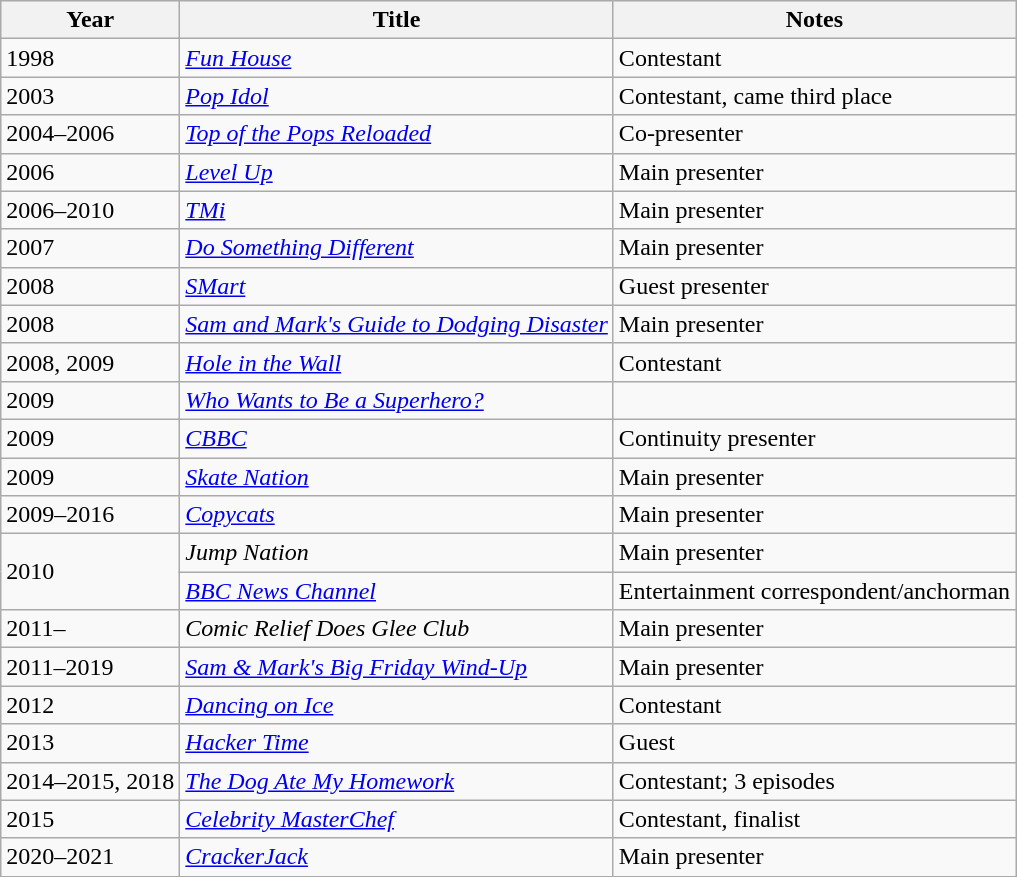<table class="wikitable">
<tr>
<th>Year</th>
<th>Title</th>
<th>Notes</th>
</tr>
<tr>
<td>1998</td>
<td><em><a href='#'>Fun House</a></em></td>
<td>Contestant</td>
</tr>
<tr>
<td>2003</td>
<td><em><a href='#'>Pop Idol</a></em></td>
<td>Contestant, came third place</td>
</tr>
<tr>
<td>2004–2006</td>
<td><em><a href='#'>Top of the Pops Reloaded</a></em></td>
<td>Co-presenter</td>
</tr>
<tr>
<td>2006</td>
<td><em><a href='#'>Level Up</a></em></td>
<td>Main presenter</td>
</tr>
<tr>
<td>2006–2010</td>
<td><em><a href='#'>TMi</a></em></td>
<td>Main presenter</td>
</tr>
<tr>
<td>2007</td>
<td><em><a href='#'>Do Something Different</a></em></td>
<td>Main presenter</td>
</tr>
<tr>
<td>2008</td>
<td><em><a href='#'>SMart</a></em></td>
<td>Guest presenter</td>
</tr>
<tr>
<td>2008</td>
<td><em><a href='#'>Sam and Mark's Guide to Dodging Disaster</a></em></td>
<td>Main presenter</td>
</tr>
<tr>
<td>2008, 2009</td>
<td><em><a href='#'>Hole in the Wall</a></em></td>
<td>Contestant</td>
</tr>
<tr>
<td>2009</td>
<td><em><a href='#'>Who Wants to Be a Superhero?</a></em></td>
<td></td>
</tr>
<tr>
<td>2009</td>
<td><em><a href='#'>CBBC</a></em></td>
<td>Continuity presenter</td>
</tr>
<tr>
<td>2009</td>
<td><em><a href='#'>Skate Nation</a></em></td>
<td>Main presenter</td>
</tr>
<tr>
<td>2009–2016</td>
<td><em><a href='#'>Copycats</a></em></td>
<td>Main presenter</td>
</tr>
<tr>
<td rowspan=2>2010</td>
<td><em>Jump Nation</em></td>
<td>Main presenter</td>
</tr>
<tr>
<td><em><a href='#'>BBC News Channel</a></em></td>
<td>Entertainment correspondent/anchorman</td>
</tr>
<tr>
<td>2011–</td>
<td><em>Comic Relief Does Glee Club</em></td>
<td>Main presenter</td>
</tr>
<tr>
<td>2011–2019</td>
<td><em><a href='#'>Sam & Mark's Big Friday Wind-Up</a></em></td>
<td>Main presenter</td>
</tr>
<tr>
<td>2012</td>
<td><em><a href='#'>Dancing on Ice</a></em></td>
<td>Contestant</td>
</tr>
<tr>
<td>2013</td>
<td><em><a href='#'>Hacker Time</a></em></td>
<td>Guest</td>
</tr>
<tr>
<td>2014–2015, 2018</td>
<td><em><a href='#'>The Dog Ate My Homework</a></em></td>
<td>Contestant; 3 episodes</td>
</tr>
<tr>
<td>2015</td>
<td><em><a href='#'>Celebrity MasterChef</a></em></td>
<td>Contestant, finalist</td>
</tr>
<tr>
<td>2020–2021</td>
<td><em><a href='#'>CrackerJack</a></em></td>
<td>Main presenter</td>
</tr>
</table>
